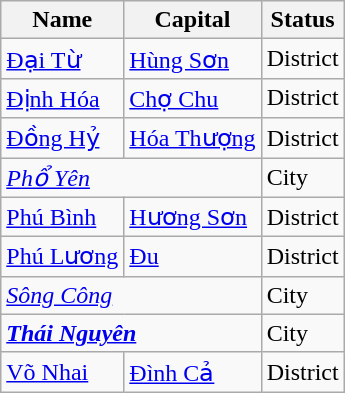<table class="wikitable sortable">
<tr>
<th>Name</th>
<th>Capital</th>
<th>Status</th>
</tr>
<tr>
<td><a href='#'>Đại Từ</a></td>
<td><a href='#'>Hùng Sơn</a></td>
<td>District</td>
</tr>
<tr>
<td><a href='#'>Định Hóa</a></td>
<td><a href='#'>Chợ Chu</a></td>
<td>District</td>
</tr>
<tr>
<td><a href='#'>Đồng Hỷ</a></td>
<td><a href='#'>Hóa Thượng</a></td>
<td>District</td>
</tr>
<tr>
<td colspan="2"><em><a href='#'>Phổ Yên</a></em></td>
<td>City</td>
</tr>
<tr>
<td><a href='#'>Phú Bình</a></td>
<td><a href='#'>Hương Sơn</a></td>
<td>District</td>
</tr>
<tr>
<td><a href='#'>Phú Lương</a></td>
<td><a href='#'>Đu</a></td>
<td>District</td>
</tr>
<tr>
<td colspan="2"><em><a href='#'>Sông Công</a></em></td>
<td>City</td>
</tr>
<tr>
<td colspan="2"><strong><em><a href='#'>Thái Nguyên</a></em></strong></td>
<td>City</td>
</tr>
<tr>
<td><a href='#'>Võ Nhai</a></td>
<td><a href='#'>Đình Cả</a></td>
<td>District</td>
</tr>
</table>
